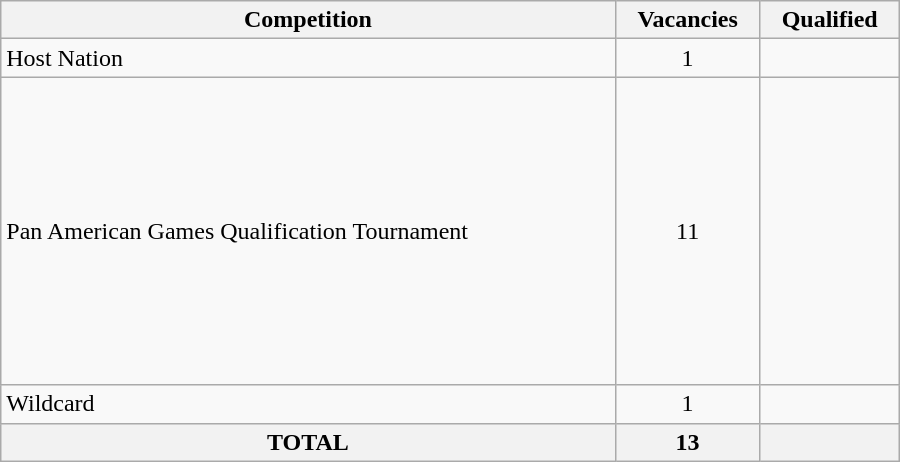<table class = "wikitable" width=600>
<tr>
<th>Competition</th>
<th>Vacancies</th>
<th>Qualified</th>
</tr>
<tr>
<td>Host Nation</td>
<td align="center">1</td>
<td></td>
</tr>
<tr>
<td>Pan American Games Qualification Tournament</td>
<td align="center">11</td>
<td><s></s><br><br><br><br><br><br><br><br><br><br><br></td>
</tr>
<tr>
<td>Wildcard</td>
<td align="center">1</td>
<td></td>
</tr>
<tr>
<th>TOTAL</th>
<th>13</th>
<th></th>
</tr>
</table>
